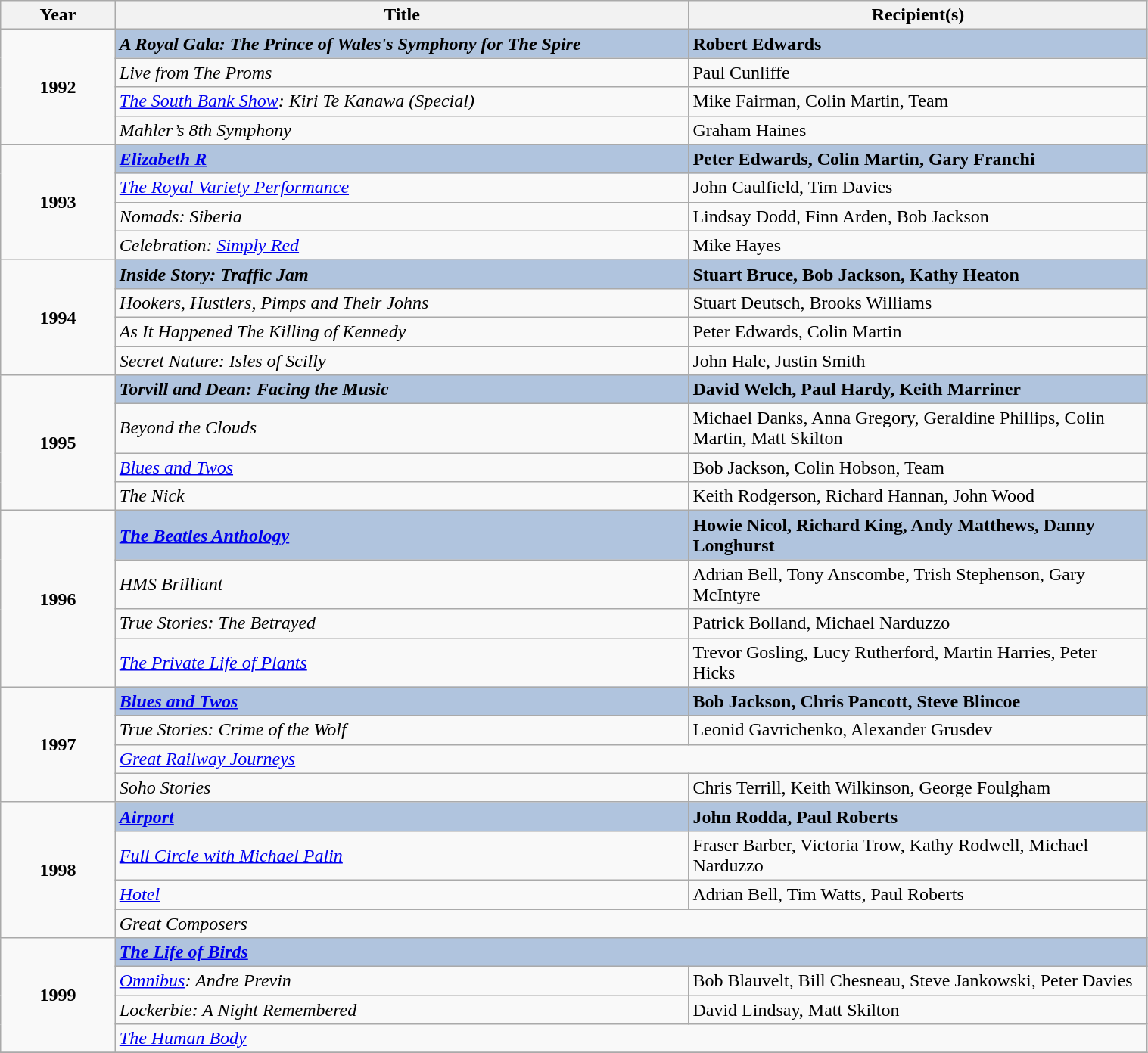<table class="wikitable" width="80%">
<tr>
<th width=5%>Year</th>
<th width=25%><strong>Title</strong></th>
<th width=20%><strong>Recipient(s)</strong></th>
</tr>
<tr>
<td rowspan="4" style="text-align:center;"><strong>1992</strong></td>
<td style="background:#B0C4DE;"><strong><em>A Royal Gala: The Prince of Wales's Symphony for The Spire</em></strong></td>
<td style="background:#B0C4DE;"><strong>Robert Edwards</strong></td>
</tr>
<tr>
<td><em>Live from The Proms</em></td>
<td>Paul Cunliffe</td>
</tr>
<tr>
<td><em><a href='#'>The South Bank Show</a>: Kiri Te Kanawa (Special)</em></td>
<td>Mike Fairman, Colin Martin, Team</td>
</tr>
<tr>
<td><em>Mahler’s 8th Symphony</em></td>
<td>Graham Haines</td>
</tr>
<tr>
<td rowspan="4" style="text-align:center;"><strong>1993</strong></td>
<td style="background:#B0C4DE;"><strong><em><a href='#'>Elizabeth R</a></em></strong></td>
<td style="background:#B0C4DE;"><strong>Peter Edwards, Colin Martin, Gary Franchi</strong></td>
</tr>
<tr>
<td><em><a href='#'>The Royal Variety Performance</a></em></td>
<td>John Caulfield, Tim Davies</td>
</tr>
<tr>
<td><em>Nomads: Siberia</em></td>
<td>Lindsay Dodd, Finn Arden, Bob Jackson</td>
</tr>
<tr>
<td><em>Celebration: <a href='#'>Simply Red</a></em></td>
<td>Mike Hayes</td>
</tr>
<tr>
<td rowspan="4" style="text-align:center;"><strong>1994</strong></td>
<td style="background:#B0C4DE;"><strong><em>Inside Story: Traffic Jam</em></strong></td>
<td style="background:#B0C4DE;"><strong>Stuart Bruce, Bob Jackson, Kathy Heaton</strong></td>
</tr>
<tr>
<td><em>Hookers, Hustlers, Pimps and Their Johns</em></td>
<td>Stuart Deutsch, Brooks Williams</td>
</tr>
<tr>
<td><em>As It Happened The Killing of Kennedy</em></td>
<td>Peter Edwards, Colin Martin</td>
</tr>
<tr>
<td><em>Secret Nature: Isles of Scilly</em></td>
<td>John Hale, Justin Smith</td>
</tr>
<tr>
<td rowspan="4" style="text-align:center;"><strong>1995</strong></td>
<td style="background:#B0C4DE;"><strong><em>Torvill and Dean: Facing the Music</em></strong></td>
<td style="background:#B0C4DE;"><strong>David Welch, Paul Hardy, Keith Marriner</strong></td>
</tr>
<tr>
<td><em>Beyond the Clouds</em></td>
<td>Michael Danks, Anna Gregory, Geraldine Phillips, Colin Martin, Matt Skilton</td>
</tr>
<tr>
<td><em><a href='#'>Blues and Twos</a></em></td>
<td>Bob Jackson, Colin Hobson, Team</td>
</tr>
<tr>
<td><em>The Nick</em></td>
<td>Keith Rodgerson, Richard Hannan, John Wood</td>
</tr>
<tr>
<td rowspan="4" style="text-align:center;"><strong>1996</strong></td>
<td style="background:#B0C4DE;"><strong><em><a href='#'>The Beatles Anthology</a></em></strong></td>
<td style="background:#B0C4DE;"><strong>Howie Nicol, Richard King, Andy Matthews, Danny Longhurst</strong></td>
</tr>
<tr>
<td><em>HMS Brilliant</em></td>
<td>Adrian Bell, Tony Anscombe, Trish Stephenson, Gary McIntyre</td>
</tr>
<tr>
<td><em>True Stories: The Betrayed</em></td>
<td>Patrick Bolland, Michael Narduzzo</td>
</tr>
<tr>
<td><em><a href='#'>The Private Life of Plants</a></em></td>
<td>Trevor Gosling, Lucy Rutherford, Martin Harries, Peter Hicks</td>
</tr>
<tr>
<td rowspan="4" style="text-align:center;"><strong>1997</strong></td>
<td style="background:#B0C4DE;"><strong><em><a href='#'>Blues and Twos</a></em></strong></td>
<td style="background:#B0C4DE;"><strong>Bob Jackson, Chris Pancott, Steve Blincoe</strong></td>
</tr>
<tr>
<td><em>True Stories: Crime of the Wolf</em></td>
<td>Leonid Gavrichenko, Alexander Grusdev</td>
</tr>
<tr>
<td colspan="2"><em><a href='#'>Great Railway Journeys</a></em></td>
</tr>
<tr>
<td><em>Soho Stories</em></td>
<td>Chris Terrill, Keith Wilkinson, George Foulgham</td>
</tr>
<tr>
<td rowspan="4" style="text-align:center;"><strong>1998</strong></td>
<td style="background:#B0C4DE;"><strong><em><a href='#'>Airport</a></em></strong></td>
<td style="background:#B0C4DE;"><strong>John Rodda, Paul Roberts</strong></td>
</tr>
<tr>
<td><em><a href='#'>Full Circle with Michael Palin</a></em></td>
<td>Fraser Barber, Victoria Trow, Kathy Rodwell, Michael Narduzzo</td>
</tr>
<tr>
<td><em><a href='#'>Hotel</a></em></td>
<td>Adrian Bell, Tim Watts, Paul Roberts</td>
</tr>
<tr>
<td colspan="2"><em>Great Composers</em></td>
</tr>
<tr>
<td rowspan="4" style="text-align:center;"><strong>1999</strong></td>
<td colspan="2" style="background:#B0C4DE;"><strong><em><a href='#'>The Life of Birds</a></em></strong></td>
</tr>
<tr>
<td><em><a href='#'>Omnibus</a>: Andre Previn</em></td>
<td>Bob Blauvelt, Bill Chesneau, Steve Jankowski, Peter Davies</td>
</tr>
<tr>
<td><em>Lockerbie: A Night Remembered</em></td>
<td>David Lindsay, Matt Skilton</td>
</tr>
<tr>
<td colspan="2"><em><a href='#'>The Human Body</a></em></td>
</tr>
<tr>
</tr>
</table>
